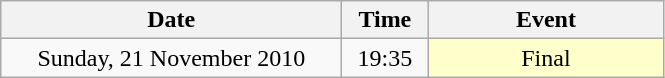<table class = "wikitable" style="text-align:center;">
<tr>
<th width=220>Date</th>
<th width=50>Time</th>
<th width=150>Event</th>
</tr>
<tr>
<td>Sunday, 21 November 2010</td>
<td>19:35</td>
<td bgcolor=ffffcc>Final</td>
</tr>
</table>
